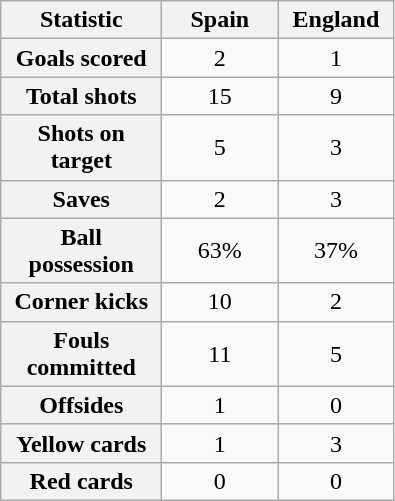<table class="wikitable plainrowheaders" style="text-align:center">
<tr>
<th scope="col" style="width:100px">Statistic</th>
<th scope="col" style="width:70px">Spain</th>
<th scope="col" style="width:70px">England</th>
</tr>
<tr>
<th scope=row>Goals scored</th>
<td>2</td>
<td>1</td>
</tr>
<tr>
<th scope=row>Total shots</th>
<td>15</td>
<td>9</td>
</tr>
<tr>
<th scope=row>Shots on target</th>
<td>5</td>
<td>3</td>
</tr>
<tr>
<th scope=row>Saves</th>
<td>2</td>
<td>3</td>
</tr>
<tr>
<th scope=row>Ball possession</th>
<td>63%</td>
<td>37%</td>
</tr>
<tr>
<th scope=row>Corner kicks</th>
<td>10</td>
<td>2</td>
</tr>
<tr>
<th scope=row>Fouls committed</th>
<td>11</td>
<td>5</td>
</tr>
<tr>
<th scope=row>Offsides</th>
<td>1</td>
<td>0</td>
</tr>
<tr>
<th scope=row>Yellow cards</th>
<td>1</td>
<td>3</td>
</tr>
<tr>
<th scope=row>Red cards</th>
<td>0</td>
<td>0</td>
</tr>
</table>
